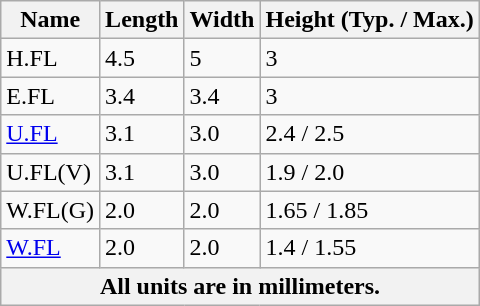<table class=wikitable>
<tr>
<th>Name</th>
<th>Length</th>
<th>Width</th>
<th>Height (Typ. / Max.)</th>
</tr>
<tr>
<td>H.FL</td>
<td>4.5</td>
<td>5</td>
<td>3</td>
</tr>
<tr>
<td>E.FL</td>
<td>3.4</td>
<td>3.4</td>
<td>3</td>
</tr>
<tr>
<td><a href='#'>U.FL</a></td>
<td>3.1</td>
<td>3.0</td>
<td>2.4 / 2.5</td>
</tr>
<tr>
<td>U.FL(V)</td>
<td>3.1</td>
<td>3.0</td>
<td>1.9 / 2.0</td>
</tr>
<tr>
<td>W.FL(G)</td>
<td>2.0</td>
<td>2.0</td>
<td>1.65 / 1.85</td>
</tr>
<tr>
<td><a href='#'>W.FL</a></td>
<td>2.0</td>
<td>2.0</td>
<td>1.4 / 1.55</td>
</tr>
<tr>
<th colspan=4>All units are in millimeters.</th>
</tr>
</table>
